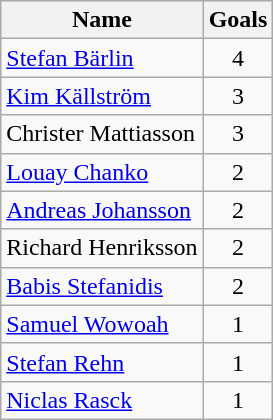<table class="wikitable">
<tr>
<th>Name</th>
<th>Goals</th>
</tr>
<tr>
<td> <a href='#'>Stefan Bärlin</a></td>
<td align=center>4</td>
</tr>
<tr>
<td> <a href='#'>Kim Källström</a></td>
<td align=center>3</td>
</tr>
<tr>
<td> Christer Mattiasson</td>
<td align=center>3</td>
</tr>
<tr>
<td> <a href='#'>Louay Chanko</a></td>
<td align=center>2</td>
</tr>
<tr>
<td> <a href='#'>Andreas Johansson</a></td>
<td align=center>2</td>
</tr>
<tr>
<td> Richard Henriksson</td>
<td align=center>2</td>
</tr>
<tr>
<td> <a href='#'>Babis Stefanidis</a></td>
<td align=center>2</td>
</tr>
<tr>
<td> <a href='#'>Samuel Wowoah</a></td>
<td align=center>1</td>
</tr>
<tr>
<td> <a href='#'>Stefan Rehn</a></td>
<td align=center>1</td>
</tr>
<tr>
<td> <a href='#'>Niclas Rasck</a></td>
<td align=center>1</td>
</tr>
</table>
